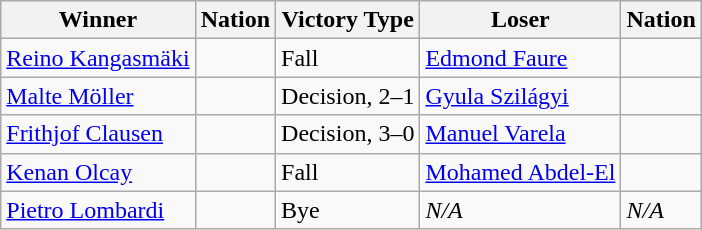<table class="wikitable sortable" style="text-align:left;">
<tr>
<th>Winner</th>
<th>Nation</th>
<th>Victory Type</th>
<th>Loser</th>
<th>Nation</th>
</tr>
<tr>
<td><a href='#'>Reino Kangasmäki</a></td>
<td></td>
<td>Fall</td>
<td><a href='#'>Edmond Faure</a></td>
<td></td>
</tr>
<tr>
<td><a href='#'>Malte Möller</a></td>
<td></td>
<td>Decision, 2–1</td>
<td><a href='#'>Gyula Szilágyi</a></td>
<td></td>
</tr>
<tr>
<td><a href='#'>Frithjof Clausen</a></td>
<td></td>
<td>Decision, 3–0</td>
<td><a href='#'>Manuel Varela</a></td>
<td></td>
</tr>
<tr>
<td><a href='#'>Kenan Olcay</a></td>
<td></td>
<td>Fall</td>
<td><a href='#'>Mohamed Abdel-El</a></td>
<td></td>
</tr>
<tr>
<td><a href='#'>Pietro Lombardi</a></td>
<td></td>
<td>Bye</td>
<td><em>N/A</em></td>
<td><em>N/A</em></td>
</tr>
</table>
